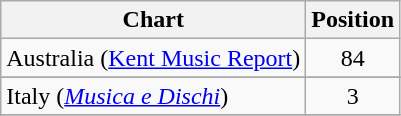<table class="wikitable sortable">
<tr>
<th>Chart</th>
<th>Position</th>
</tr>
<tr>
<td>Australia (<a href='#'>Kent Music Report</a>)</td>
<td align="center">84</td>
</tr>
<tr>
</tr>
<tr>
<td>Italy (<em><a href='#'>Musica e Dischi</a></em>)</td>
<td align="center">3</td>
</tr>
<tr>
</tr>
</table>
